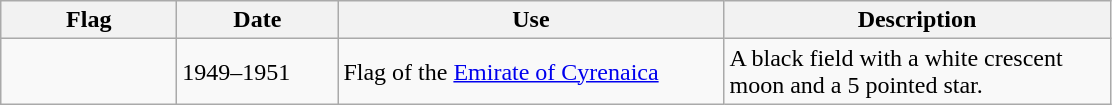<table class="wikitable">
<tr>
<th style="width:110px;">Flag</th>
<th style="width:100px;">Date</th>
<th style="width:250px;">Use</th>
<th style="width:250px;">Description</th>
</tr>
<tr>
<td></td>
<td>1949–1951</td>
<td>Flag of the <a href='#'>Emirate of Cyrenaica</a></td>
<td>A black field with a white crescent moon and a 5 pointed star.</td>
</tr>
</table>
